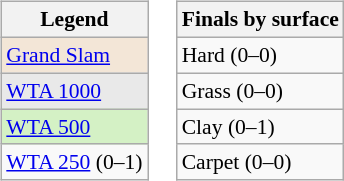<table>
<tr valign=top>
<td><br><table class="wikitable" style="font-size:90%;">
<tr>
<th>Legend</th>
</tr>
<tr>
<td style="background:#f3e6d7;"><a href='#'>Grand Slam</a></td>
</tr>
<tr>
<td style="background:#e9e9e9;"><a href='#'>WTA 1000</a></td>
</tr>
<tr>
<td style="background:#d4f1c5;"><a href='#'>WTA 500</a></td>
</tr>
<tr>
<td><a href='#'>WTA 250</a> (0–1)</td>
</tr>
</table>
</td>
<td><br><table class="wikitable" style="font-size:90%;">
<tr>
<th>Finals by surface</th>
</tr>
<tr>
<td>Hard (0–0)</td>
</tr>
<tr>
<td>Grass (0–0)</td>
</tr>
<tr>
<td>Clay (0–1)</td>
</tr>
<tr>
<td>Carpet (0–0)</td>
</tr>
</table>
</td>
</tr>
</table>
